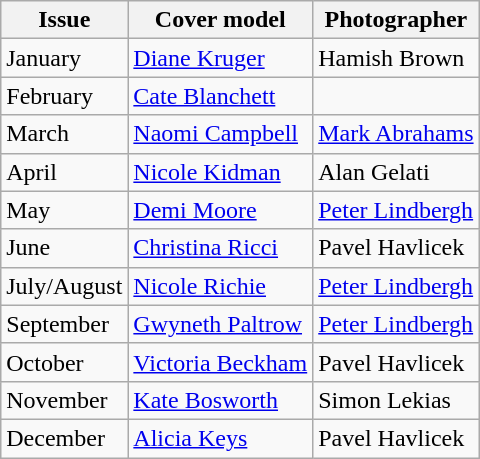<table class="sortable wikitable">
<tr>
<th>Issue</th>
<th>Cover model</th>
<th>Photographer</th>
</tr>
<tr>
<td>January</td>
<td><a href='#'>Diane Kruger</a></td>
<td>Hamish Brown</td>
</tr>
<tr>
<td>February</td>
<td><a href='#'>Cate Blanchett</a></td>
<td></td>
</tr>
<tr>
<td>March</td>
<td><a href='#'>Naomi Campbell</a></td>
<td><a href='#'>Mark Abrahams</a></td>
</tr>
<tr>
<td>April</td>
<td><a href='#'>Nicole Kidman</a></td>
<td>Alan Gelati</td>
</tr>
<tr>
<td>May</td>
<td><a href='#'>Demi Moore</a></td>
<td><a href='#'>Peter Lindbergh</a></td>
</tr>
<tr>
<td>June</td>
<td><a href='#'>Christina Ricci</a></td>
<td>Pavel Havlicek</td>
</tr>
<tr>
<td>July/August</td>
<td><a href='#'>Nicole Richie</a></td>
<td><a href='#'>Peter Lindbergh</a></td>
</tr>
<tr>
<td>September</td>
<td><a href='#'>Gwyneth Paltrow</a></td>
<td><a href='#'>Peter Lindbergh</a></td>
</tr>
<tr>
<td>October</td>
<td><a href='#'>Victoria Beckham</a></td>
<td>Pavel Havlicek</td>
</tr>
<tr>
<td>November</td>
<td><a href='#'>Kate Bosworth</a></td>
<td>Simon Lekias</td>
</tr>
<tr>
<td>December</td>
<td><a href='#'>Alicia Keys</a></td>
<td>Pavel Havlicek</td>
</tr>
</table>
